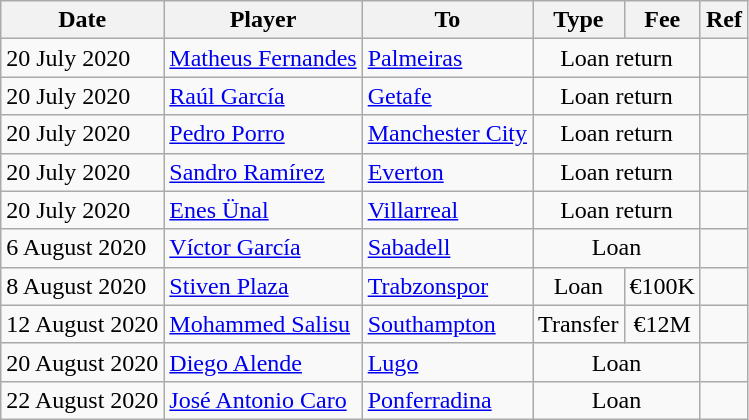<table class="wikitable">
<tr>
<th>Date</th>
<th>Player</th>
<th>To</th>
<th>Type</th>
<th>Fee</th>
<th>Ref</th>
</tr>
<tr>
<td>20 July 2020</td>
<td> <a href='#'>Matheus Fernandes</a></td>
<td> <a href='#'>Palmeiras</a></td>
<td align=center colspan=2>Loan return</td>
<td align=center></td>
</tr>
<tr>
<td>20 July 2020</td>
<td> <a href='#'>Raúl García</a></td>
<td><a href='#'>Getafe</a></td>
<td align=center colspan=2>Loan return</td>
<td align=center></td>
</tr>
<tr>
<td>20 July 2020</td>
<td> <a href='#'>Pedro Porro</a></td>
<td> <a href='#'>Manchester City</a></td>
<td align=center colspan=2>Loan return</td>
<td align=center></td>
</tr>
<tr>
<td>20 July 2020</td>
<td> <a href='#'>Sandro Ramírez</a></td>
<td> <a href='#'>Everton</a></td>
<td align=center colspan=2>Loan return</td>
<td align=center></td>
</tr>
<tr>
<td>20 July 2020</td>
<td> <a href='#'>Enes Ünal</a></td>
<td><a href='#'>Villarreal</a></td>
<td align=center colspan=2>Loan return</td>
<td align=center></td>
</tr>
<tr>
<td>6 August 2020</td>
<td> <a href='#'>Víctor García</a></td>
<td><a href='#'>Sabadell</a></td>
<td align=center colspan=2>Loan</td>
<td align=center></td>
</tr>
<tr>
<td>8 August 2020</td>
<td> <a href='#'>Stiven Plaza</a></td>
<td> <a href='#'>Trabzonspor</a></td>
<td align=center>Loan</td>
<td align=center>€100K</td>
<td align=center></td>
</tr>
<tr>
<td>12 August 2020</td>
<td> <a href='#'>Mohammed Salisu</a></td>
<td> <a href='#'>Southampton</a></td>
<td align=center>Transfer</td>
<td align=center>€12M</td>
<td align=center></td>
</tr>
<tr>
<td>20 August 2020</td>
<td> <a href='#'>Diego Alende</a></td>
<td><a href='#'>Lugo</a></td>
<td align=center colspan=2>Loan</td>
<td align=center></td>
</tr>
<tr>
<td>22 August 2020</td>
<td> <a href='#'>José Antonio Caro</a></td>
<td><a href='#'>Ponferradina</a></td>
<td align=center colspan=2>Loan</td>
<td align=center></td>
</tr>
</table>
